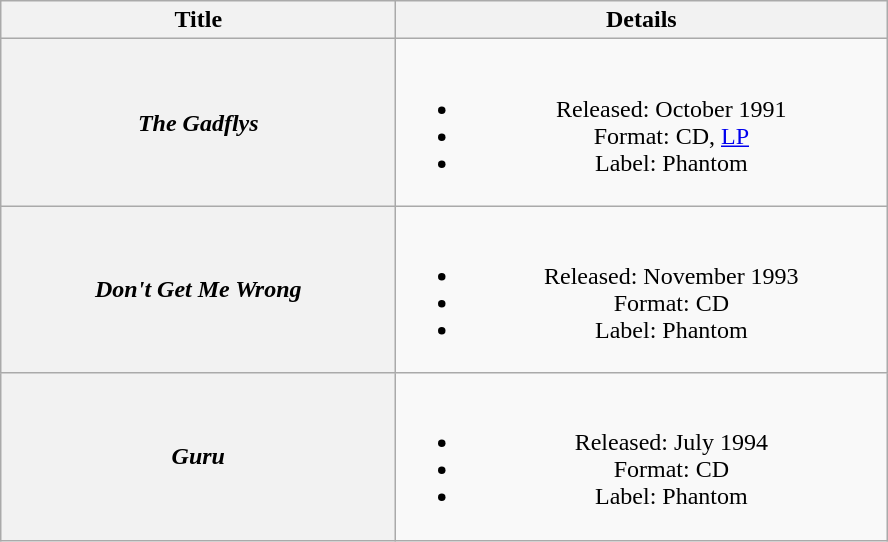<table class="wikitable plainrowheaders" style="text-align:center;" border="1">
<tr>
<th scope="col" style="width:16em;">Title</th>
<th scope="col" style="width:20em;">Details</th>
</tr>
<tr>
<th scope="row"><em>The Gadflys</em></th>
<td><br><ul><li>Released: October 1991</li><li>Format: CD, <a href='#'>LP</a></li><li>Label: Phantom </li></ul></td>
</tr>
<tr>
<th scope="row"><em>Don't Get Me Wrong</em></th>
<td><br><ul><li>Released: November 1993</li><li>Format: CD</li><li>Label: Phantom </li></ul></td>
</tr>
<tr>
<th scope="row"><em>Guru</em></th>
<td><br><ul><li>Released: July 1994</li><li>Format: CD</li><li>Label: Phantom </li></ul></td>
</tr>
</table>
